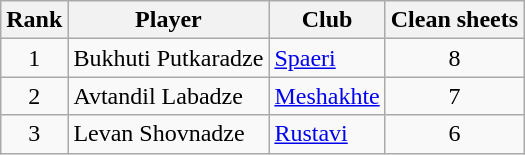<table class="wikitable" style="text-align:center">
<tr>
<th>Rank</th>
<th>Player</th>
<th>Club</th>
<th>Clean sheets</th>
</tr>
<tr>
<td>1</td>
<td align="left"> Bukhuti Putkaradze</td>
<td align="left"><a href='#'>Spaeri</a></td>
<td>8</td>
</tr>
<tr>
<td>2</td>
<td align="left"> Avtandil Labadze</td>
<td align="left"><a href='#'>Meshakhte</a></td>
<td>7</td>
</tr>
<tr>
<td>3</td>
<td align="left"> Levan Shovnadze</td>
<td align="left"><a href='#'>Rustavi</a></td>
<td>6</td>
</tr>
</table>
